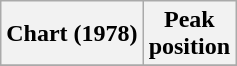<table class="wikitable plainrowheaders" style="text-align:center">
<tr>
<th>Chart (1978)</th>
<th>Peak<br>position</th>
</tr>
<tr>
</tr>
</table>
